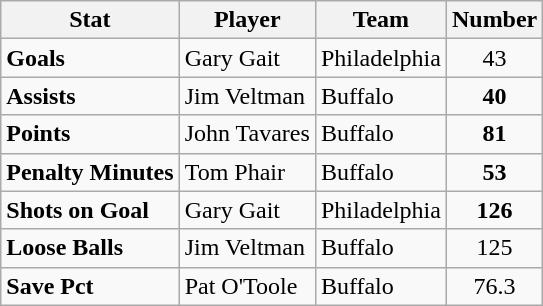<table class="wikitable">
<tr>
<th>Stat</th>
<th>Player</th>
<th>Team</th>
<th>Number</th>
</tr>
<tr>
<td><strong>Goals</strong></td>
<td>Gary Gait</td>
<td>Philadelphia</td>
<td align="center">43</td>
</tr>
<tr>
<td><strong>Assists</strong></td>
<td>Jim Veltman</td>
<td>Buffalo</td>
<td align="center"><strong>40</strong></td>
</tr>
<tr>
<td><strong>Points</strong></td>
<td>John Tavares</td>
<td>Buffalo</td>
<td align="center"><strong>81</strong></td>
</tr>
<tr>
<td><strong>Penalty Minutes</strong></td>
<td>Tom Phair</td>
<td>Buffalo</td>
<td align="center"><strong>53</strong></td>
</tr>
<tr>
<td><strong>Shots on Goal</strong></td>
<td>Gary Gait</td>
<td>Philadelphia</td>
<td align="center"><strong>126</strong></td>
</tr>
<tr>
<td><strong>Loose Balls</strong></td>
<td>Jim Veltman</td>
<td>Buffalo</td>
<td align="center">125</td>
</tr>
<tr>
<td><strong>Save Pct</strong></td>
<td>Pat O'Toole</td>
<td>Buffalo</td>
<td align="center">76.3</td>
</tr>
</table>
